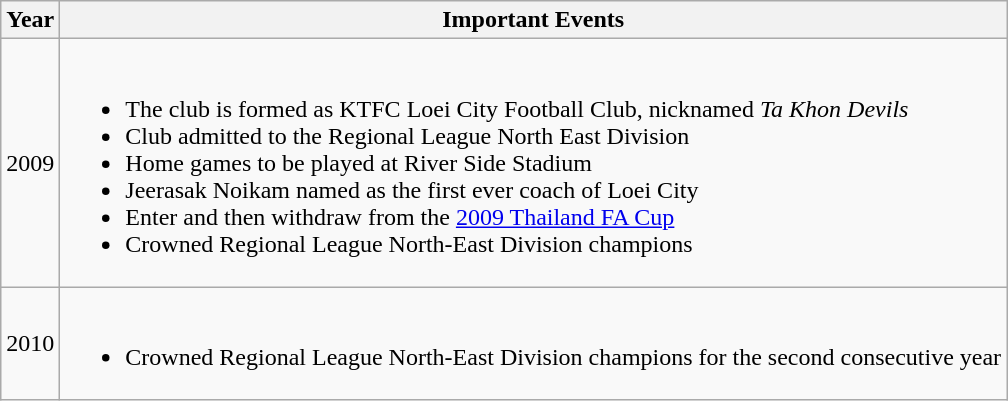<table class="wikitable">
<tr>
<th>Year</th>
<th>Important Events</th>
</tr>
<tr>
<td>2009</td>
<td><br><ul><li>The club is formed as KTFC Loei City Football Club, nicknamed <em>Ta Khon Devils</em></li><li>Club admitted to the Regional League North East Division</li><li>Home games to be played at River Side Stadium</li><li>Jeerasak Noikam named as the first ever coach of Loei City</li><li>Enter and then withdraw from the <a href='#'>2009 Thailand FA Cup</a></li><li>Crowned Regional League North-East Division champions</li></ul></td>
</tr>
<tr>
<td>2010</td>
<td><br><ul><li>Crowned Regional League North-East Division champions for the second consecutive year</li></ul></td>
</tr>
</table>
